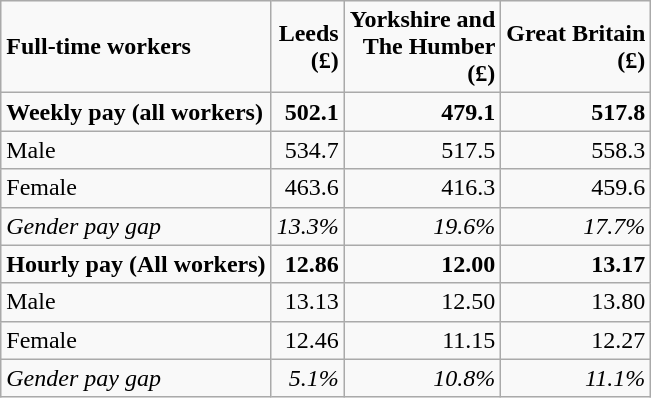<table class="wikitable" border="1" align=>
<tr>
<td><strong>Full-time workers </strong></td>
<td align=right><strong>Leeds <br>(£) </strong></td>
<td align=right><strong>Yorkshire and <br>The Humber <br>(£) </strong></td>
<td align=right><strong>Great Britain <br>(£)</strong></td>
</tr>
<tr>
<td><strong>Weekly pay (all workers) </strong></td>
<td align=right><strong>502.1 </strong></td>
<td align=right><strong>479.1 </strong></td>
<td align=right><strong>517.8</strong></td>
</tr>
<tr>
<td>Male</td>
<td align=right>534.7</td>
<td align=right>517.5</td>
<td align=right>558.3</td>
</tr>
<tr>
<td>Female</td>
<td align=right>463.6</td>
<td align=right>416.3</td>
<td align=right>459.6</td>
</tr>
<tr>
<td><em>Gender pay gap</em></td>
<td align=right><em>13.3% </em></td>
<td align=right><em>19.6% </em></td>
<td align=right><em>17.7%</em></td>
</tr>
<tr>
<td><strong>Hourly pay (All workers) </strong></td>
<td align=right><strong>12.86</strong></td>
<td align=right><strong>12.00</strong></td>
<td align=right><strong>13.17</strong></td>
</tr>
<tr>
<td>Male</td>
<td align=right>13.13</td>
<td align=right>12.50</td>
<td align=right>13.80</td>
</tr>
<tr>
<td>Female</td>
<td align=right>12.46</td>
<td align=right>11.15</td>
<td align=right>12.27</td>
</tr>
<tr>
<td><em>Gender pay gap</em></td>
<td align=right><em>5.1% </em></td>
<td align=right><em>10.8%</em></td>
<td align=right><em>11.1%</em></td>
</tr>
</table>
